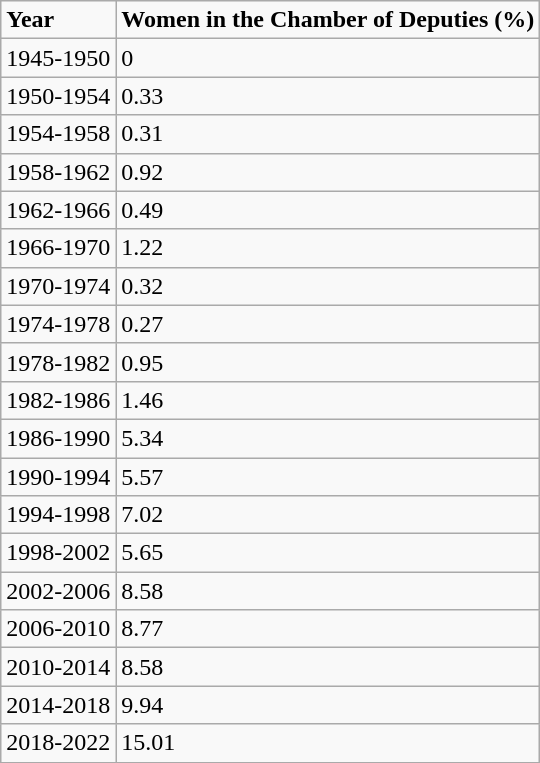<table class="wikitable">
<tr>
<td><strong>Year</strong></td>
<td><strong>Women in the Chamber of Deputies (%)</strong></td>
</tr>
<tr>
<td>1945-1950</td>
<td>0</td>
</tr>
<tr>
<td>1950-1954</td>
<td>0.33</td>
</tr>
<tr>
<td>1954-1958</td>
<td>0.31</td>
</tr>
<tr>
<td>1958-1962</td>
<td>0.92</td>
</tr>
<tr>
<td>1962-1966</td>
<td>0.49</td>
</tr>
<tr>
<td>1966-1970</td>
<td>1.22</td>
</tr>
<tr>
<td>1970-1974</td>
<td>0.32</td>
</tr>
<tr>
<td>1974-1978</td>
<td>0.27</td>
</tr>
<tr>
<td>1978-1982</td>
<td>0.95</td>
</tr>
<tr>
<td>1982-1986</td>
<td>1.46</td>
</tr>
<tr>
<td>1986-1990</td>
<td>5.34</td>
</tr>
<tr>
<td>1990-1994</td>
<td>5.57</td>
</tr>
<tr>
<td>1994-1998</td>
<td>7.02</td>
</tr>
<tr>
<td>1998-2002</td>
<td>5.65</td>
</tr>
<tr>
<td>2002-2006</td>
<td>8.58</td>
</tr>
<tr>
<td>2006-2010</td>
<td>8.77</td>
</tr>
<tr>
<td>2010-2014</td>
<td>8.58</td>
</tr>
<tr>
<td>2014-2018</td>
<td>9.94</td>
</tr>
<tr>
<td>2018-2022</td>
<td>15.01</td>
</tr>
</table>
